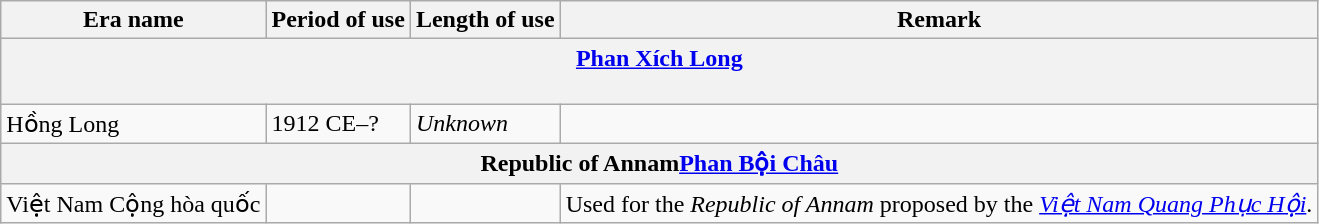<table class="wikitable">
<tr>
<th>Era name</th>
<th>Period of use</th>
<th>Length of use</th>
<th>Remark</th>
</tr>
<tr>
<th colspan="4"><a href='#'>Phan Xích Long</a><br><br></th>
</tr>
<tr>
<td>Hồng Long<br></td>
<td>1912 CE–?</td>
<td><em>Unknown</em></td>
<td></td>
</tr>
<tr>
<th colspan="4">Republic of Annam<a href='#'>Phan Bội Châu</a></th>
</tr>
<tr>
<td>Việt Nam Cộng hòa quốc</td>
<td></td>
<td></td>
<td>Used for the <em>Republic of Annam</em> proposed by the <em><a href='#'>Việt Nam Quang Phục Hội</a></em>.</td>
</tr>
</table>
